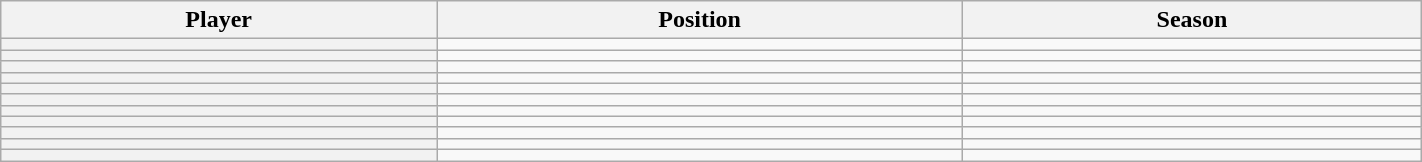<table class="wikitable sortable" width="75%">
<tr>
<th scope="col">Player</th>
<th scope="col">Position</th>
<th scope="col">Season</th>
</tr>
<tr>
<th scope="row"></th>
<td></td>
<td></td>
</tr>
<tr>
<th scope="row"></th>
<td></td>
<td></td>
</tr>
<tr>
<th scope="row"></th>
<td></td>
<td></td>
</tr>
<tr>
<th scope="row"></th>
<td></td>
<td></td>
</tr>
<tr>
<th scope="row"></th>
<td></td>
<td></td>
</tr>
<tr>
<th scope="row"></th>
<td></td>
<td></td>
</tr>
<tr>
<th scope="row"></th>
<td></td>
<td></td>
</tr>
<tr>
<th scope="row"></th>
<td></td>
<td></td>
</tr>
<tr>
<th scope="row"></th>
<td></td>
<td></td>
</tr>
<tr>
<th scope="row"></th>
<td></td>
<td></td>
</tr>
<tr>
<th scope="row"></th>
<td></td>
<td></td>
</tr>
</table>
